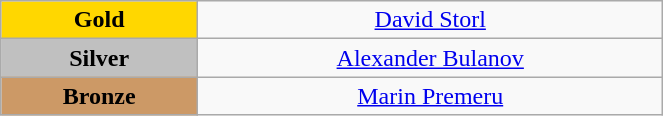<table class="wikitable" style="text-align:center; " width="35%">
<tr>
<td bgcolor="gold"><strong>Gold</strong></td>
<td><a href='#'>David Storl</a><br>  <small><em></em></small></td>
</tr>
<tr>
<td bgcolor="silver"><strong>Silver</strong></td>
<td><a href='#'>Alexander Bulanov</a><br>  <small><em></em></small></td>
</tr>
<tr>
<td bgcolor="CC9966"><strong>Bronze</strong></td>
<td><a href='#'>Marin Premeru</a><br>  <small><em></em></small></td>
</tr>
</table>
